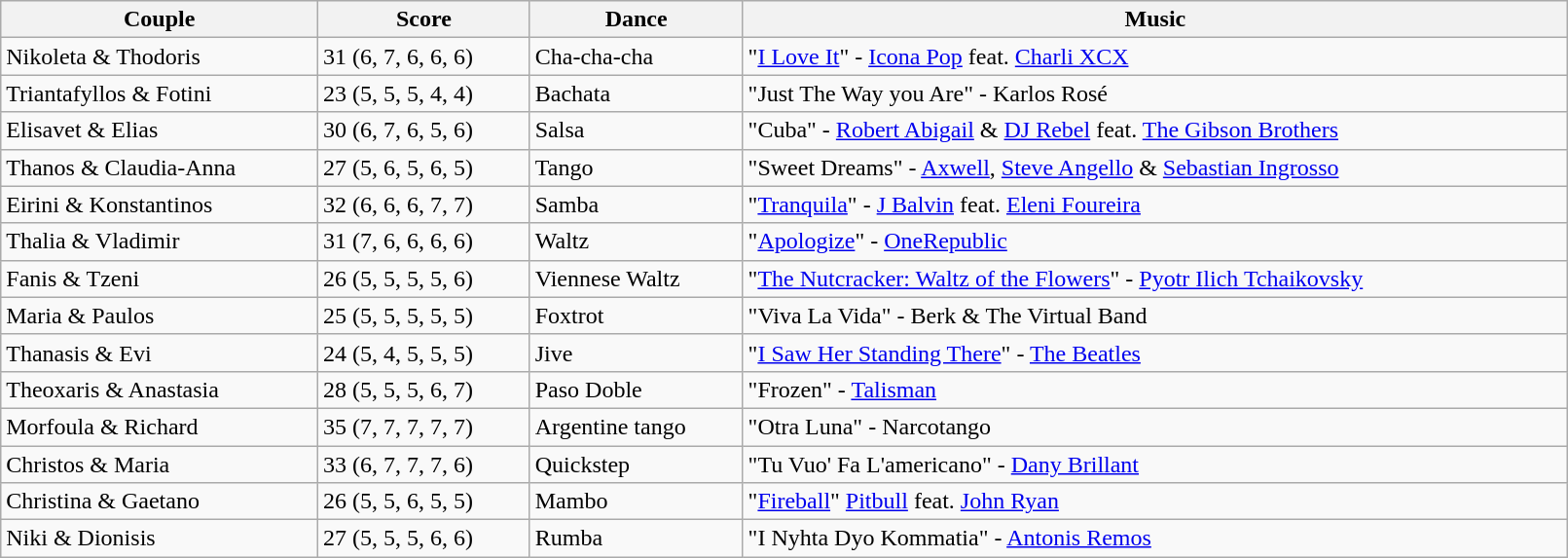<table class="wikitable sortable" style="width:85%;">
<tr>
<th>Couple</th>
<th>Score</th>
<th>Dance</th>
<th>Music</th>
</tr>
<tr>
<td>Nikoleta & Thodoris</td>
<td>31 (6, 7, 6, 6, 6)</td>
<td>Cha-cha-cha</td>
<td>"<a href='#'>I Love It</a>" - <a href='#'>Icona Pop</a> feat. <a href='#'>Charli XCX</a></td>
</tr>
<tr>
<td>Triantafyllos & Fotini</td>
<td>23 (5, 5, 5, 4, 4)</td>
<td>Bachata</td>
<td>"Just The Way you Are" - Karlos Rosé</td>
</tr>
<tr>
<td>Elisavet & Elias</td>
<td>30 (6, 7, 6, 5, 6)</td>
<td>Salsa</td>
<td>"Cuba" - <a href='#'>Robert Abigail</a> & <a href='#'>DJ Rebel</a> feat. <a href='#'>The Gibson Brothers</a></td>
</tr>
<tr>
<td>Thanos & Claudia-Anna</td>
<td>27 (5, 6, 5, 6, 5)</td>
<td>Tango</td>
<td>"Sweet Dreams" - <a href='#'>Axwell</a>, <a href='#'>Steve Angello</a> & <a href='#'>Sebastian Ingrosso</a></td>
</tr>
<tr>
<td>Eirini & Konstantinos</td>
<td>32 (6, 6, 6, 7, 7)</td>
<td>Samba</td>
<td>"<a href='#'>Tranquila</a>" - <a href='#'>J Balvin</a> feat. <a href='#'>Eleni Foureira</a></td>
</tr>
<tr>
<td>Thalia & Vladimir</td>
<td>31 (7, 6, 6, 6, 6)</td>
<td>Waltz</td>
<td>"<a href='#'>Apologize</a>" - <a href='#'>OneRepublic</a></td>
</tr>
<tr>
<td>Fanis & Tzeni</td>
<td>26 (5, 5, 5, 5, 6)</td>
<td>Viennese Waltz</td>
<td>"<a href='#'>The Nutcracker: Waltz of the Flowers</a>" - <a href='#'>Pyotr Ilich Tchaikovsky</a></td>
</tr>
<tr>
<td>Maria & Paulos</td>
<td>25 (5, 5, 5, 5, 5)</td>
<td>Foxtrot</td>
<td>"Viva La Vida" - Berk & The Virtual Band</td>
</tr>
<tr>
<td>Thanasis & Evi</td>
<td>24 (5, 4, 5, 5, 5)</td>
<td>Jive</td>
<td>"<a href='#'>I Saw Her Standing There</a>" - <a href='#'>The Beatles</a></td>
</tr>
<tr>
<td>Theoxaris & Anastasia</td>
<td>28 (5, 5, 5, 6, 7)</td>
<td>Paso Doble</td>
<td>"Frozen" - <a href='#'>Talisman</a></td>
</tr>
<tr>
<td>Morfoula & Richard</td>
<td>35 (7, 7, 7, 7, 7)</td>
<td>Argentine tango</td>
<td>"Otra Luna" - Narcotango</td>
</tr>
<tr>
<td>Christos & Maria</td>
<td>33 (6, 7, 7, 7, 6)</td>
<td>Quickstep</td>
<td>"Tu Vuo' Fa L'americano" - <a href='#'>Dany Brillant</a></td>
</tr>
<tr>
<td>Christina & Gaetano</td>
<td>26 (5, 5, 6, 5, 5)</td>
<td>Mambo</td>
<td>"<a href='#'>Fireball</a>" <a href='#'>Pitbull</a> feat. <a href='#'>John Ryan</a></td>
</tr>
<tr>
<td>Niki & Dionisis</td>
<td>27 (5, 5, 5, 6, 6)</td>
<td>Rumba</td>
<td>"I Nyhta Dyo Kommatia" - <a href='#'>Antonis Remos</a></td>
</tr>
</table>
